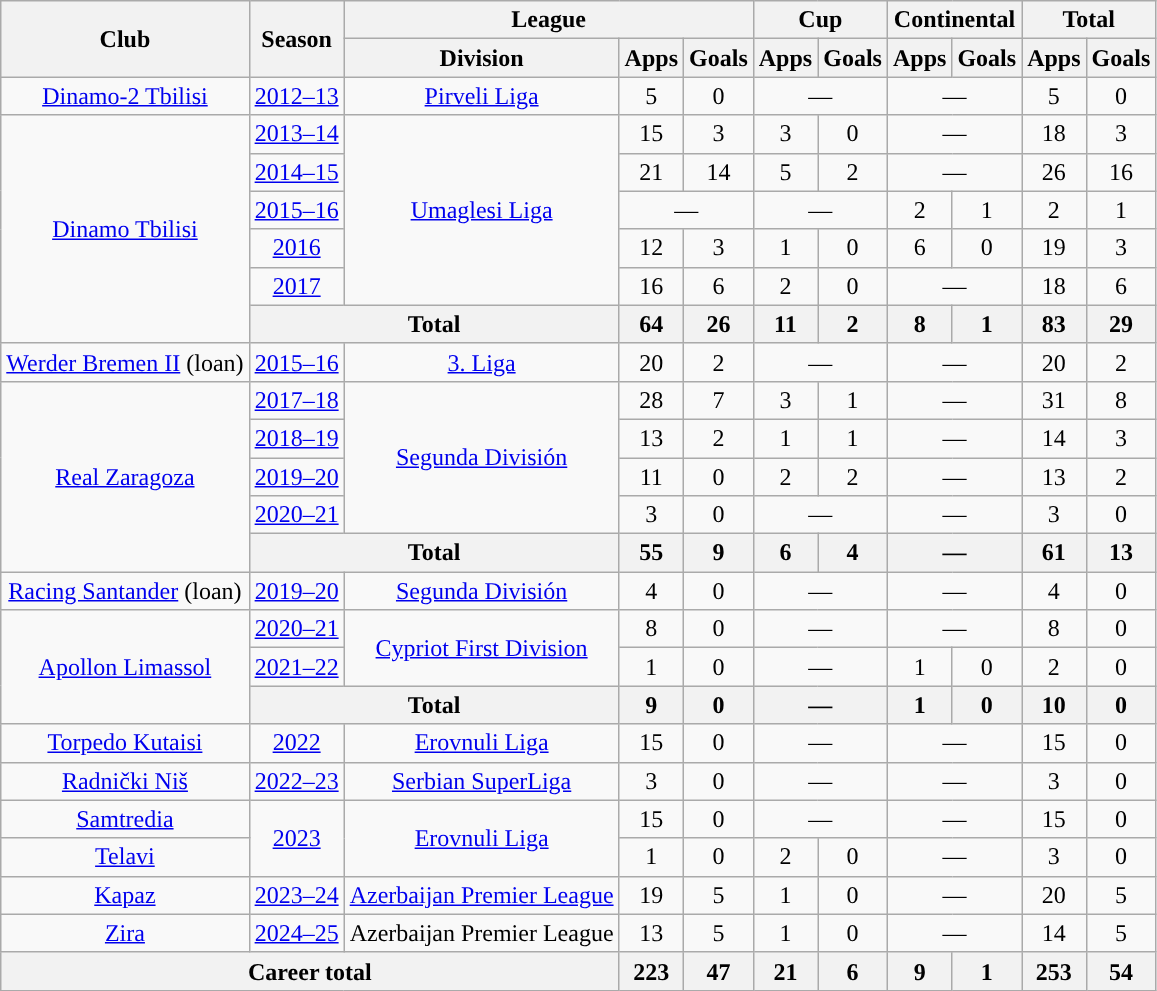<table class="wikitable" style="text-align:center">
<tr>
<th rowspan="2">Club</th>
<th rowspan="2">Season</th>
<th colspan="3">League</th>
<th colspan="2">Cup</th>
<th colspan="2">Continental</th>
<th colspan="2">Total</th>
</tr>
<tr>
<th>Division</th>
<th>Apps</th>
<th>Goals</th>
<th>Apps</th>
<th>Goals</th>
<th>Apps</th>
<th>Goals</th>
<th>Apps</th>
<th>Goals</th>
</tr>
<tr>
<td><a href='#'>Dinamo-2 Tbilisi</a></td>
<td><a href='#'>2012–13</a></td>
<td><a href='#'>Pirveli Liga</a></td>
<td>5</td>
<td>0</td>
<td colspan="2">—</td>
<td colspan="2">—</td>
<td>5</td>
<td>0</td>
</tr>
<tr>
<td rowspan="6"><a href='#'>Dinamo Tbilisi</a></td>
<td><a href='#'>2013–14</a></td>
<td rowspan="5"><a href='#'>Umaglesi Liga</a></td>
<td>15</td>
<td>3</td>
<td>3</td>
<td>0</td>
<td colspan="2">—</td>
<td>18</td>
<td>3</td>
</tr>
<tr>
<td><a href='#'>2014–15</a></td>
<td>21</td>
<td>14</td>
<td>5</td>
<td>2</td>
<td colspan="2">—</td>
<td>26</td>
<td>16</td>
</tr>
<tr>
<td><a href='#'>2015–16</a></td>
<td colspan="2">—</td>
<td colspan="2">—</td>
<td>2</td>
<td>1</td>
<td>2</td>
<td>1</td>
</tr>
<tr>
<td><a href='#'>2016</a></td>
<td>12</td>
<td>3</td>
<td>1</td>
<td>0</td>
<td>6</td>
<td>0</td>
<td>19</td>
<td>3</td>
</tr>
<tr>
<td><a href='#'>2017</a></td>
<td>16</td>
<td>6</td>
<td>2</td>
<td>0</td>
<td colspan="2">—</td>
<td>18</td>
<td>6</td>
</tr>
<tr>
<th colspan="2">Total</th>
<th>64</th>
<th>26</th>
<th>11</th>
<th>2</th>
<th>8</th>
<th>1</th>
<th>83</th>
<th>29</th>
</tr>
<tr>
<td><a href='#'>Werder Bremen II</a> (loan)</td>
<td><a href='#'>2015–16</a></td>
<td><a href='#'>3. Liga</a></td>
<td>20</td>
<td>2</td>
<td colspan="2">—</td>
<td colspan="2">—</td>
<td>20</td>
<td>2</td>
</tr>
<tr>
<td rowspan="5"><a href='#'>Real Zaragoza</a></td>
<td><a href='#'>2017–18</a></td>
<td rowspan="4"><a href='#'>Segunda División</a></td>
<td>28</td>
<td>7</td>
<td>3</td>
<td>1</td>
<td colspan="2">—</td>
<td>31</td>
<td>8</td>
</tr>
<tr>
<td><a href='#'>2018–19</a></td>
<td>13</td>
<td>2</td>
<td>1</td>
<td>1</td>
<td colspan="2">—</td>
<td>14</td>
<td>3</td>
</tr>
<tr>
<td><a href='#'>2019–20</a></td>
<td>11</td>
<td>0</td>
<td>2</td>
<td>2</td>
<td colspan="2">—</td>
<td>13</td>
<td>2</td>
</tr>
<tr>
<td><a href='#'>2020–21</a></td>
<td>3</td>
<td>0</td>
<td colspan="2">—</td>
<td colspan="2">—</td>
<td>3</td>
<td>0</td>
</tr>
<tr>
<th colspan="2">Total</th>
<th>55</th>
<th>9</th>
<th>6</th>
<th>4</th>
<th colspan="2">—</th>
<th>61</th>
<th>13</th>
</tr>
<tr>
<td><a href='#'>Racing Santander</a> (loan)</td>
<td><a href='#'>2019–20</a></td>
<td><a href='#'>Segunda División</a></td>
<td>4</td>
<td>0</td>
<td colspan="2">—</td>
<td colspan="2">—</td>
<td>4</td>
<td>0</td>
</tr>
<tr>
<td rowspan="3"><a href='#'>Apollon Limassol</a></td>
<td><a href='#'>2020–21</a></td>
<td rowspan="2"><a href='#'>Cypriot First Division</a></td>
<td>8</td>
<td>0</td>
<td colspan="2">—</td>
<td colspan="2">—</td>
<td>8</td>
<td>0</td>
</tr>
<tr>
<td><a href='#'>2021–22</a></td>
<td>1</td>
<td>0</td>
<td colspan="2">—</td>
<td>1</td>
<td>0</td>
<td>2</td>
<td>0</td>
</tr>
<tr>
<th colspan="2">Total</th>
<th>9</th>
<th>0</th>
<th colspan="2">—</th>
<th>1</th>
<th>0</th>
<th>10</th>
<th>0</th>
</tr>
<tr>
<td><a href='#'>Torpedo Kutaisi</a></td>
<td><a href='#'>2022</a></td>
<td><a href='#'>Erovnuli Liga</a></td>
<td>15</td>
<td>0</td>
<td colspan="2">—</td>
<td colspan="2">—</td>
<td>15</td>
<td>0</td>
</tr>
<tr>
<td><a href='#'>Radnički Niš</a></td>
<td><a href='#'>2022–23</a></td>
<td><a href='#'>Serbian SuperLiga</a></td>
<td>3</td>
<td>0</td>
<td colspan="2">—</td>
<td colspan="2">—</td>
<td>3</td>
<td>0</td>
</tr>
<tr>
<td><a href='#'>Samtredia</a></td>
<td rowspan="2"><a href='#'>2023</a></td>
<td rowspan="2"><a href='#'>Erovnuli Liga</a></td>
<td>15</td>
<td>0</td>
<td colspan="2">—</td>
<td colspan="2">—</td>
<td>15</td>
<td>0</td>
</tr>
<tr>
<td><a href='#'>Telavi</a></td>
<td>1</td>
<td>0</td>
<td>2</td>
<td>0</td>
<td colspan="2">—</td>
<td>3</td>
<td>0</td>
</tr>
<tr>
<td><a href='#'>Kapaz</a></td>
<td><a href='#'>2023–24</a></td>
<td><a href='#'>Azerbaijan Premier League</a></td>
<td>19</td>
<td>5</td>
<td>1</td>
<td>0</td>
<td colspan="2">—</td>
<td>20</td>
<td>5</td>
</tr>
<tr>
<td><a href='#'>Zira</a></td>
<td><a href='#'>2024–25</a></td>
<td>Azerbaijan Premier League</td>
<td>13</td>
<td>5</td>
<td>1</td>
<td>0</td>
<td colspan="2">—</td>
<td>14</td>
<td>5</td>
</tr>
<tr>
<th colspan="3">Career total</th>
<th>223</th>
<th>47</th>
<th>21</th>
<th>6</th>
<th>9</th>
<th>1</th>
<th>253</th>
<th>54</th>
</tr>
</table>
